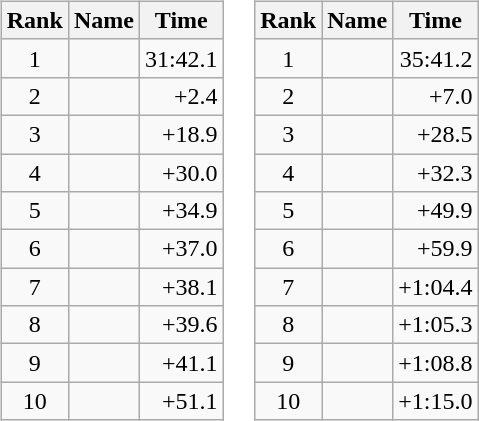<table border="0">
<tr>
<td valign="top"><br><table class="wikitable">
<tr>
<th>Rank</th>
<th>Name</th>
<th>Time</th>
</tr>
<tr>
<td style="text-align:center;">1</td>
<td></td>
<td align="right">31:42.1</td>
</tr>
<tr>
<td style="text-align:center;">2</td>
<td></td>
<td align="right">+2.4</td>
</tr>
<tr>
<td style="text-align:center;">3</td>
<td></td>
<td align="right">+18.9</td>
</tr>
<tr>
<td style="text-align:center;">4</td>
<td></td>
<td align="right">+30.0</td>
</tr>
<tr>
<td style="text-align:center;">5</td>
<td></td>
<td align="right">+34.9</td>
</tr>
<tr>
<td style="text-align:center;">6</td>
<td></td>
<td align="right">+37.0</td>
</tr>
<tr>
<td style="text-align:center;">7</td>
<td></td>
<td align="right">+38.1</td>
</tr>
<tr>
<td style="text-align:center;">8</td>
<td></td>
<td align="right">+39.6</td>
</tr>
<tr>
<td style="text-align:center;">9</td>
<td></td>
<td align="right">+41.1</td>
</tr>
<tr>
<td style="text-align:center;">10</td>
<td></td>
<td align="right">+51.1</td>
</tr>
</table>
</td>
<td valign="top"><br><table class="wikitable">
<tr>
<th>Rank</th>
<th>Name</th>
<th>Time</th>
</tr>
<tr>
<td style="text-align:center;">1</td>
<td></td>
<td align="right">35:41.2</td>
</tr>
<tr>
<td style="text-align:center;">2</td>
<td></td>
<td align="right">+7.0</td>
</tr>
<tr>
<td style="text-align:center;">3</td>
<td></td>
<td align="right">+28.5</td>
</tr>
<tr>
<td style="text-align:center;">4</td>
<td></td>
<td align="right">+32.3</td>
</tr>
<tr>
<td style="text-align:center;">5</td>
<td></td>
<td align="right">+49.9</td>
</tr>
<tr>
<td style="text-align:center;">6</td>
<td></td>
<td align="right">+59.9</td>
</tr>
<tr>
<td style="text-align:center;">7</td>
<td></td>
<td align="right">+1:04.4</td>
</tr>
<tr>
<td style="text-align:center;">8</td>
<td></td>
<td align="right">+1:05.3</td>
</tr>
<tr>
<td style="text-align:center;">9</td>
<td></td>
<td align="right">+1:08.8</td>
</tr>
<tr>
<td style="text-align:center;">10</td>
<td></td>
<td align="right">+1:15.0</td>
</tr>
</table>
</td>
</tr>
</table>
